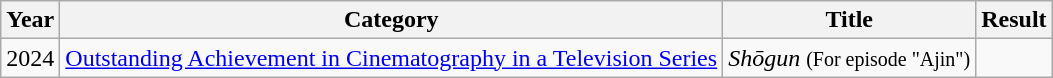<table class="wikitable">
<tr>
<th>Year</th>
<th>Category</th>
<th>Title</th>
<th>Result</th>
</tr>
<tr>
<td>2024</td>
<td><a href='#'>Outstanding Achievement in Cinematography in a Television Series</a></td>
<td><em>Shōgun</em> <small>(For episode "Ajin")</small></td>
<td></td>
</tr>
</table>
